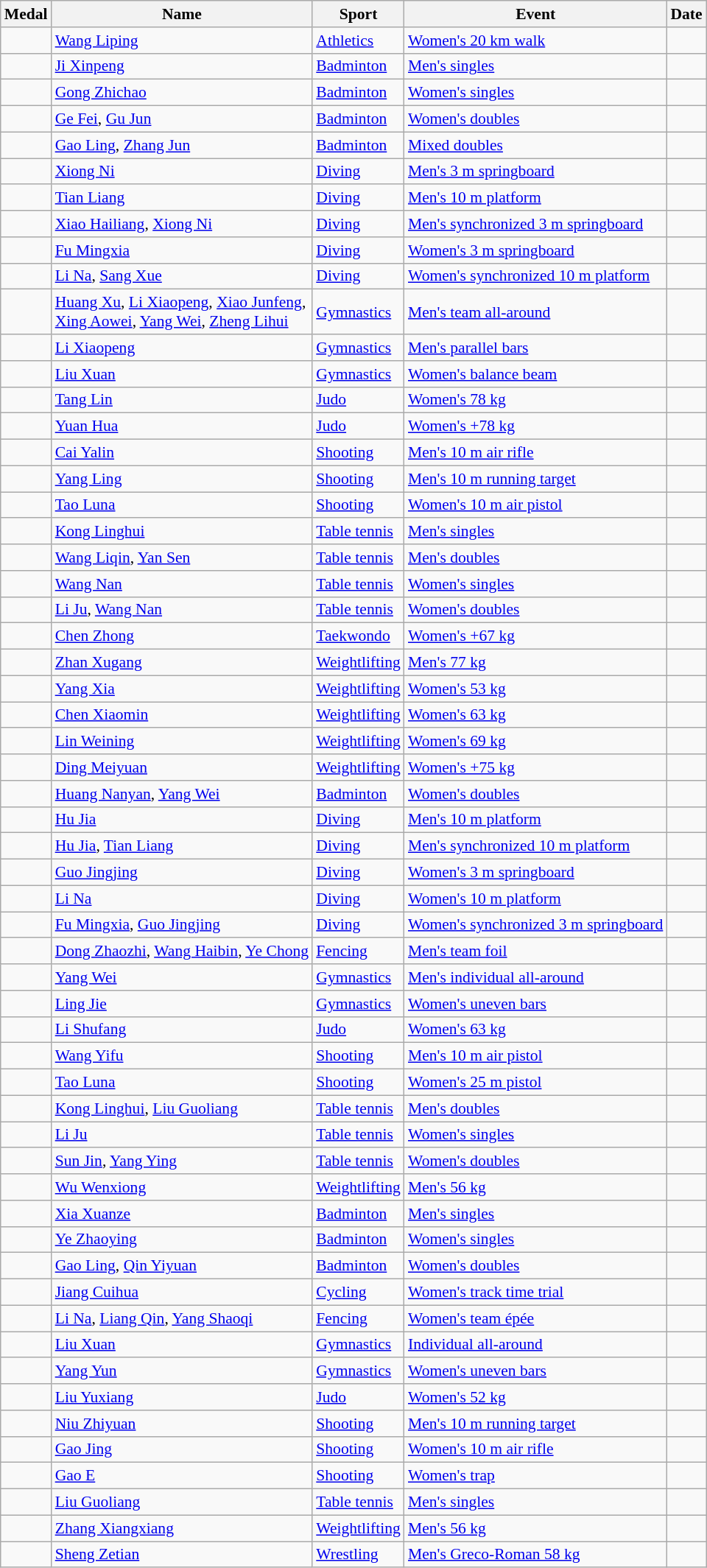<table class="wikitable sortable" style="font-size:90%">
<tr>
<th>Medal</th>
<th>Name</th>
<th>Sport</th>
<th>Event</th>
<th>Date</th>
</tr>
<tr>
<td></td>
<td><a href='#'>Wang Liping</a></td>
<td><a href='#'>Athletics</a></td>
<td><a href='#'>Women's 20 km walk</a></td>
<td></td>
</tr>
<tr>
<td></td>
<td><a href='#'>Ji Xinpeng</a></td>
<td><a href='#'>Badminton</a></td>
<td><a href='#'>Men's singles</a></td>
<td></td>
</tr>
<tr>
<td></td>
<td><a href='#'>Gong Zhichao</a></td>
<td><a href='#'>Badminton</a></td>
<td><a href='#'>Women's singles</a></td>
<td></td>
</tr>
<tr>
<td></td>
<td><a href='#'>Ge Fei</a>, <a href='#'>Gu Jun</a></td>
<td><a href='#'>Badminton</a></td>
<td><a href='#'>Women's doubles</a></td>
<td></td>
</tr>
<tr>
<td></td>
<td><a href='#'>Gao Ling</a>, <a href='#'>Zhang Jun</a></td>
<td><a href='#'>Badminton</a></td>
<td><a href='#'>Mixed doubles</a></td>
<td></td>
</tr>
<tr>
<td></td>
<td><a href='#'>Xiong Ni</a></td>
<td><a href='#'>Diving</a></td>
<td><a href='#'>Men's 3 m springboard</a></td>
<td></td>
</tr>
<tr>
<td></td>
<td><a href='#'>Tian Liang</a></td>
<td><a href='#'>Diving</a></td>
<td><a href='#'>Men's 10 m platform</a></td>
<td></td>
</tr>
<tr>
<td></td>
<td><a href='#'>Xiao Hailiang</a>, <a href='#'>Xiong Ni</a></td>
<td><a href='#'>Diving</a></td>
<td><a href='#'>Men's synchronized 3 m springboard</a></td>
<td></td>
</tr>
<tr>
<td></td>
<td><a href='#'>Fu Mingxia</a></td>
<td><a href='#'>Diving</a></td>
<td><a href='#'>Women's 3 m springboard</a></td>
<td></td>
</tr>
<tr>
<td></td>
<td><a href='#'>Li Na</a>, <a href='#'>Sang Xue</a></td>
<td><a href='#'>Diving</a></td>
<td><a href='#'>Women's synchronized 10 m platform</a></td>
<td></td>
</tr>
<tr>
<td></td>
<td><a href='#'>Huang Xu</a>, <a href='#'>Li Xiaopeng</a>, <a href='#'>Xiao Junfeng</a>,<br><a href='#'>Xing Aowei</a>, <a href='#'>Yang Wei</a>, <a href='#'>Zheng Lihui</a></td>
<td><a href='#'>Gymnastics</a></td>
<td><a href='#'>Men's team all-around</a></td>
<td></td>
</tr>
<tr>
<td></td>
<td><a href='#'>Li Xiaopeng</a></td>
<td><a href='#'>Gymnastics</a></td>
<td><a href='#'>Men's parallel bars</a></td>
<td></td>
</tr>
<tr>
<td></td>
<td><a href='#'>Liu Xuan</a></td>
<td><a href='#'>Gymnastics</a></td>
<td><a href='#'>Women's balance beam</a></td>
<td></td>
</tr>
<tr>
<td></td>
<td><a href='#'>Tang Lin</a></td>
<td><a href='#'>Judo</a></td>
<td><a href='#'>Women's 78 kg</a></td>
<td></td>
</tr>
<tr>
<td></td>
<td><a href='#'>Yuan Hua</a></td>
<td><a href='#'>Judo</a></td>
<td><a href='#'>Women's +78 kg</a></td>
<td></td>
</tr>
<tr>
<td></td>
<td><a href='#'>Cai Yalin</a></td>
<td><a href='#'>Shooting</a></td>
<td><a href='#'>Men's 10 m air rifle</a></td>
<td></td>
</tr>
<tr>
<td></td>
<td><a href='#'>Yang Ling</a></td>
<td><a href='#'>Shooting</a></td>
<td><a href='#'>Men's 10 m running target</a></td>
<td></td>
</tr>
<tr>
<td></td>
<td><a href='#'>Tao Luna</a></td>
<td><a href='#'>Shooting</a></td>
<td><a href='#'>Women's 10 m air pistol</a></td>
<td></td>
</tr>
<tr>
<td></td>
<td><a href='#'>Kong Linghui</a></td>
<td><a href='#'>Table tennis</a></td>
<td><a href='#'>Men's singles</a></td>
<td></td>
</tr>
<tr>
<td></td>
<td><a href='#'>Wang Liqin</a>, <a href='#'>Yan Sen</a></td>
<td><a href='#'>Table tennis</a></td>
<td><a href='#'>Men's doubles</a></td>
<td></td>
</tr>
<tr>
<td></td>
<td><a href='#'>Wang Nan</a></td>
<td><a href='#'>Table tennis</a></td>
<td><a href='#'>Women's singles</a></td>
<td></td>
</tr>
<tr>
<td></td>
<td><a href='#'>Li Ju</a>, <a href='#'>Wang Nan</a></td>
<td><a href='#'>Table tennis</a></td>
<td><a href='#'>Women's doubles</a></td>
<td></td>
</tr>
<tr>
<td></td>
<td><a href='#'>Chen Zhong</a></td>
<td><a href='#'>Taekwondo</a></td>
<td><a href='#'>Women's +67 kg</a></td>
<td></td>
</tr>
<tr>
<td></td>
<td><a href='#'>Zhan Xugang</a></td>
<td><a href='#'>Weightlifting</a></td>
<td><a href='#'>Men's 77 kg</a></td>
<td></td>
</tr>
<tr>
<td></td>
<td><a href='#'>Yang Xia</a></td>
<td><a href='#'>Weightlifting</a></td>
<td><a href='#'>Women's 53 kg</a></td>
<td></td>
</tr>
<tr>
<td></td>
<td><a href='#'>Chen Xiaomin</a></td>
<td><a href='#'>Weightlifting</a></td>
<td><a href='#'>Women's 63 kg</a></td>
<td></td>
</tr>
<tr>
<td></td>
<td><a href='#'>Lin Weining</a></td>
<td><a href='#'>Weightlifting</a></td>
<td><a href='#'>Women's 69 kg</a></td>
<td></td>
</tr>
<tr>
<td></td>
<td><a href='#'>Ding Meiyuan</a></td>
<td><a href='#'>Weightlifting</a></td>
<td><a href='#'>Women's +75 kg</a></td>
<td></td>
</tr>
<tr>
<td></td>
<td><a href='#'>Huang Nanyan</a>, <a href='#'>Yang Wei</a></td>
<td><a href='#'>Badminton</a></td>
<td><a href='#'>Women's doubles</a></td>
<td></td>
</tr>
<tr>
<td></td>
<td><a href='#'>Hu Jia</a></td>
<td><a href='#'>Diving</a></td>
<td><a href='#'>Men's 10 m platform</a></td>
<td></td>
</tr>
<tr>
<td></td>
<td><a href='#'>Hu Jia</a>, <a href='#'>Tian Liang</a></td>
<td><a href='#'>Diving</a></td>
<td><a href='#'>Men's synchronized 10 m platform</a></td>
<td></td>
</tr>
<tr>
<td></td>
<td><a href='#'>Guo Jingjing</a></td>
<td><a href='#'>Diving</a></td>
<td><a href='#'>Women's 3 m springboard</a></td>
<td></td>
</tr>
<tr>
<td></td>
<td><a href='#'>Li Na</a></td>
<td><a href='#'>Diving</a></td>
<td><a href='#'>Women's 10 m platform</a></td>
<td></td>
</tr>
<tr>
<td></td>
<td><a href='#'>Fu Mingxia</a>, <a href='#'>Guo Jingjing</a></td>
<td><a href='#'>Diving</a></td>
<td><a href='#'>Women's synchronized 3 m springboard</a></td>
<td></td>
</tr>
<tr>
<td></td>
<td><a href='#'>Dong Zhaozhi</a>, <a href='#'>Wang Haibin</a>, <a href='#'>Ye Chong</a></td>
<td><a href='#'>Fencing</a></td>
<td><a href='#'>Men's team foil</a></td>
<td></td>
</tr>
<tr>
<td></td>
<td><a href='#'>Yang Wei</a></td>
<td><a href='#'>Gymnastics</a></td>
<td><a href='#'>Men's individual all-around</a></td>
<td></td>
</tr>
<tr>
<td></td>
<td><a href='#'>Ling Jie</a></td>
<td><a href='#'>Gymnastics</a></td>
<td><a href='#'>Women's uneven bars</a></td>
<td></td>
</tr>
<tr>
<td></td>
<td><a href='#'>Li Shufang</a></td>
<td><a href='#'>Judo</a></td>
<td><a href='#'>Women's 63 kg</a></td>
<td></td>
</tr>
<tr>
<td></td>
<td><a href='#'>Wang Yifu</a></td>
<td><a href='#'>Shooting</a></td>
<td><a href='#'>Men's 10 m air pistol</a></td>
<td></td>
</tr>
<tr>
<td></td>
<td><a href='#'>Tao Luna</a></td>
<td><a href='#'>Shooting</a></td>
<td><a href='#'>Women's 25 m pistol</a></td>
<td></td>
</tr>
<tr>
<td></td>
<td><a href='#'>Kong Linghui</a>, <a href='#'>Liu Guoliang</a></td>
<td><a href='#'>Table tennis</a></td>
<td><a href='#'>Men's doubles</a></td>
<td></td>
</tr>
<tr>
<td></td>
<td><a href='#'>Li Ju</a></td>
<td><a href='#'>Table tennis</a></td>
<td><a href='#'>Women's singles</a></td>
<td></td>
</tr>
<tr>
<td></td>
<td><a href='#'>Sun Jin</a>, <a href='#'>Yang Ying</a></td>
<td><a href='#'>Table tennis</a></td>
<td><a href='#'>Women's doubles</a></td>
<td></td>
</tr>
<tr>
<td></td>
<td><a href='#'>Wu Wenxiong</a></td>
<td><a href='#'>Weightlifting</a></td>
<td><a href='#'>Men's 56 kg</a></td>
<td></td>
</tr>
<tr>
<td></td>
<td><a href='#'>Xia Xuanze</a></td>
<td><a href='#'>Badminton</a></td>
<td><a href='#'>Men's singles</a></td>
<td></td>
</tr>
<tr>
<td></td>
<td><a href='#'>Ye Zhaoying</a></td>
<td><a href='#'>Badminton</a></td>
<td><a href='#'>Women's singles</a></td>
<td></td>
</tr>
<tr>
<td></td>
<td><a href='#'>Gao Ling</a>, <a href='#'>Qin Yiyuan</a></td>
<td><a href='#'>Badminton</a></td>
<td><a href='#'>Women's doubles</a></td>
<td></td>
</tr>
<tr>
<td></td>
<td><a href='#'>Jiang Cuihua</a></td>
<td><a href='#'>Cycling</a></td>
<td><a href='#'>Women's track time trial</a></td>
<td></td>
</tr>
<tr>
<td></td>
<td><a href='#'>Li Na</a>, <a href='#'>Liang Qin</a>, <a href='#'>Yang Shaoqi</a></td>
<td><a href='#'>Fencing</a></td>
<td><a href='#'>Women's team épée</a></td>
<td></td>
</tr>
<tr>
<td></td>
<td><a href='#'>Liu Xuan</a></td>
<td><a href='#'>Gymnastics</a></td>
<td><a href='#'>Individual all-around</a></td>
<td></td>
</tr>
<tr>
<td></td>
<td><a href='#'>Yang Yun</a></td>
<td><a href='#'>Gymnastics</a></td>
<td><a href='#'>Women's uneven bars</a></td>
<td></td>
</tr>
<tr>
<td></td>
<td><a href='#'>Liu Yuxiang</a></td>
<td><a href='#'>Judo</a></td>
<td><a href='#'>Women's 52 kg</a></td>
<td></td>
</tr>
<tr>
<td></td>
<td><a href='#'>Niu Zhiyuan</a></td>
<td><a href='#'>Shooting</a></td>
<td><a href='#'>Men's 10 m running target</a></td>
<td></td>
</tr>
<tr>
<td></td>
<td><a href='#'>Gao Jing</a></td>
<td><a href='#'>Shooting</a></td>
<td><a href='#'>Women's 10 m air rifle</a></td>
<td></td>
</tr>
<tr>
<td></td>
<td><a href='#'>Gao E</a></td>
<td><a href='#'>Shooting</a></td>
<td><a href='#'>Women's trap</a></td>
<td></td>
</tr>
<tr>
<td></td>
<td><a href='#'>Liu Guoliang</a></td>
<td><a href='#'>Table tennis</a></td>
<td><a href='#'>Men's singles</a></td>
<td></td>
</tr>
<tr>
<td></td>
<td><a href='#'>Zhang Xiangxiang</a></td>
<td><a href='#'>Weightlifting</a></td>
<td><a href='#'>Men's 56 kg</a></td>
<td></td>
</tr>
<tr>
<td></td>
<td><a href='#'>Sheng Zetian</a></td>
<td><a href='#'>Wrestling</a></td>
<td><a href='#'>Men's Greco-Roman 58 kg</a></td>
<td></td>
</tr>
</table>
